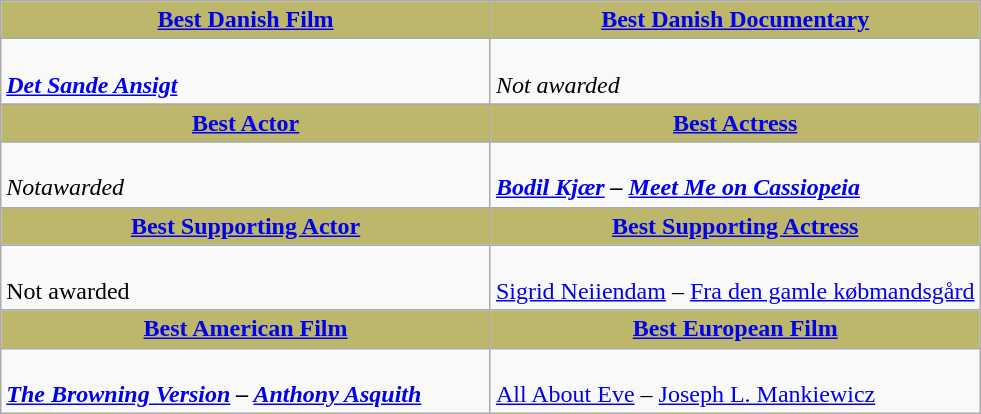<table class="wikitable">
<tr>
<th style="background:#BDB76B; width: 50%"><a href='#'>Best Danish Film</a></th>
<th style="background:#BDB76B; width: 50%"><a href='#'>Best Danish Documentary</a></th>
</tr>
<tr>
<td valign="top"><br><strong><em><a href='#'>Det Sande Ansigt</a></em></strong></td>
<td valign="top"><br><em>Not awarded</em></td>
</tr>
<tr>
<th style="background:#BDB76B;"><a href='#'>Best Actor</a></th>
<th style="background:#BDB76B;"><a href='#'>Best Actress</a></th>
</tr>
<tr>
<td valign="top"><br><em>Notawarded</em></td>
<td valign="top"><br><strong><em><a href='#'>Bodil Kjær</a> – <em><a href='#'>Meet Me on Cassiopeia</a><strong></td>
</tr>
<tr>
<th style="background:#BDB76B;"><a href='#'>Best Supporting Actor</a></th>
<th style="background:#BDB76B;"><a href='#'>Best Supporting Actress</a></th>
</tr>
<tr>
<td valign="top"><br></em>Not awarded<em></td>
<td valign="top"><br></em></strong><a href='#'>Sigrid Neiiendam</a></em> – <a href='#'>Fra den gamle købmandsgård</a></strong></td>
</tr>
<tr>
<th style="background:#BDB76B;"><a href='#'>Best American Film</a></th>
<th style="background:#BDB76B;"><a href='#'>Best European Film</a></th>
</tr>
<tr>
<td valign="top"><br><strong><em><a href='#'>The Browning Version</a><em> – <a href='#'>Anthony Asquith</a><strong></td>
<td valign="top"><br></em></strong><a href='#'>All About Eve</a></em> – <a href='#'>Joseph L. Mankiewicz</a></strong></td>
</tr>
</table>
